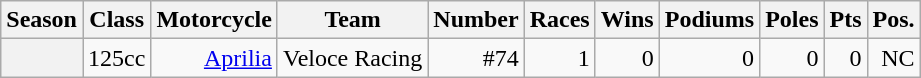<table class="wikitable">
<tr>
<th>Season</th>
<th>Class</th>
<th>Motorcycle</th>
<th>Team</th>
<th>Number</th>
<th>Races</th>
<th>Wins</th>
<th>Podiums</th>
<th>Poles</th>
<th>Pts</th>
<th>Pos.</th>
</tr>
<tr align="right">
<th></th>
<td>125cc</td>
<td><a href='#'>Aprilia</a></td>
<td>Veloce Racing</td>
<td>#74</td>
<td>1</td>
<td>0</td>
<td>0</td>
<td>0</td>
<td>0</td>
<td>NC</td>
</tr>
</table>
